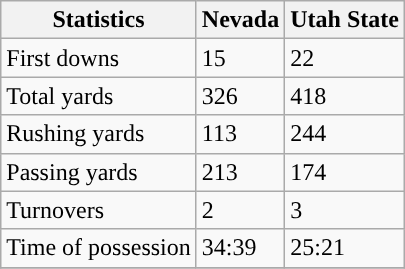<table class="wikitable">
<tr>
<th>Statistics</th>
<th>Nevada</th>
<th>Utah State</th>
</tr>
<tr>
<td>First downs</td>
<td>15</td>
<td>22</td>
</tr>
<tr>
<td>Total yards</td>
<td>326</td>
<td>418</td>
</tr>
<tr>
<td>Rushing yards</td>
<td>113</td>
<td>244</td>
</tr>
<tr>
<td>Passing yards</td>
<td>213</td>
<td>174</td>
</tr>
<tr>
<td>Turnovers</td>
<td>2</td>
<td>3</td>
</tr>
<tr>
<td>Time of possession</td>
<td>34:39</td>
<td>25:21</td>
</tr>
<tr>
</tr>
</table>
